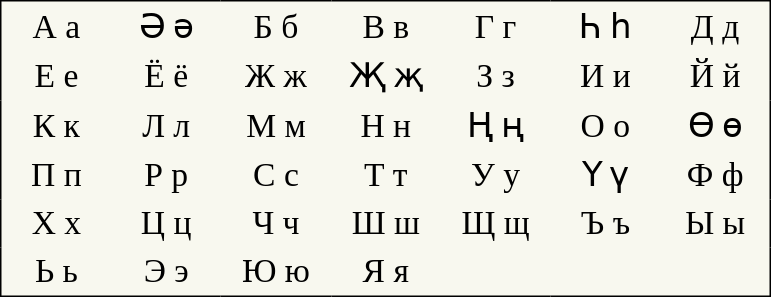<table style="font-family:Arial Unicode MS; font-size:1.4em; border-color:#000000; border-width:1px; border-style:solid; border-collapse:collapse; background-color:#F8F8EF">
<tr>
<td style="width:3em; text-align:center; padding: 3px;">А а</td>
<td style="width:3em; text-align:center; padding: 3px;">Ә ә</td>
<td style="width:3em; text-align:center; padding: 3px;">Б б</td>
<td style="width:3em; text-align:center; padding: 3px;">В в</td>
<td style="width:3em; text-align:center; padding: 3px;">Г г</td>
<td style="width:3em; text-align:center; padding: 3px;">Һ һ</td>
<td style="width:3em; text-align:center; padding: 3px;">Д д</td>
</tr>
<tr>
<td style="width:3em; text-align:center; padding: 3px;">Е е</td>
<td style="width:3em; text-align:center; padding: 3px;">Ё ё</td>
<td style="width:3em; text-align:center; padding: 3px;">Ж ж</td>
<td style="width:3em; text-align:center; padding: 3px;">Җ җ</td>
<td style="width:3em; text-align:center; padding: 3px;">З з</td>
<td style="width:3em; text-align:center; padding: 3px;">И и</td>
<td style="width:3em; text-align:center; padding: 3px;">Й й</td>
</tr>
<tr>
<td style="width:3em; text-align:center; padding: 3px;">К к</td>
<td style="width:3em; text-align:center; padding: 3px;">Л л</td>
<td style="width:3em; text-align:center; padding: 3px;">М м</td>
<td style="width:3em; text-align:center; padding: 3px;">Н н</td>
<td style="width:3em; text-align:center; padding: 3px;">Ң ң</td>
<td style="width:3em; text-align:center; padding: 3px;">О о</td>
<td style="width:3em; text-align:center; padding: 3px;">Ө ө</td>
</tr>
<tr>
<td style="width:3em; text-align:center; padding: 3px;">П п</td>
<td style="width:3em; text-align:center; padding: 3px;">Р р</td>
<td style="width:3em; text-align:center; padding: 3px;">С с</td>
<td style="width:3em; text-align:center; padding: 3px;">Т т</td>
<td style="width:3em; text-align:center; padding: 3px;">У у</td>
<td style="width:3em; text-align:center; padding: 3px;">Ү ү</td>
<td style="width:3em; text-align:center; padding: 3px;">Ф ф</td>
</tr>
<tr>
<td style="width:3em; text-align:center; padding: 3px;">Х х</td>
<td style="width:3em; text-align:center; padding: 3px;">Ц ц</td>
<td style="width:3em; text-align:center; padding: 3px;">Ч ч</td>
<td style="width:3em; text-align:center; padding: 3px;">Ш ш</td>
<td style="width:3em; text-align:center; padding: 3px;">Щ щ</td>
<td style="width:3em; text-align:center; padding: 3px;">Ъ ъ</td>
<td style="width:3em; text-align:center; padding: 3px;">Ы ы</td>
</tr>
<tr>
<td style="width:3em; text-align:center; padding: 3px;">Ь ь</td>
<td style="width:3em; text-align:center; padding: 3px;">Э э</td>
<td style="width:3em; text-align:center; padding: 3px;">Ю ю</td>
<td style="width:3em; text-align:center; padding: 3px;">Я я</td>
<td></td>
<td></td>
<td></td>
</tr>
</table>
